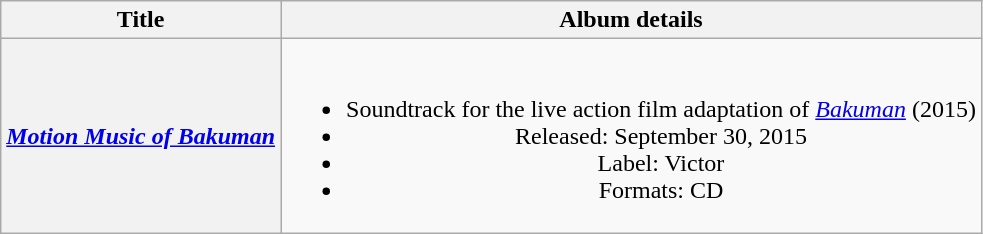<table class="wikitable plainrowheaders" style="text-align:center;">
<tr>
<th>Title</th>
<th>Album details</th>
</tr>
<tr>
<th scope="row"><em><a href='#'>Motion Music of Bakuman</a></em></th>
<td><br><ul><li>Soundtrack for the live action film adaptation of <em><a href='#'>Bakuman</a></em> (2015)</li><li>Released: September 30, 2015</li><li>Label: Victor</li><li>Formats: CD</li></ul></td>
</tr>
</table>
